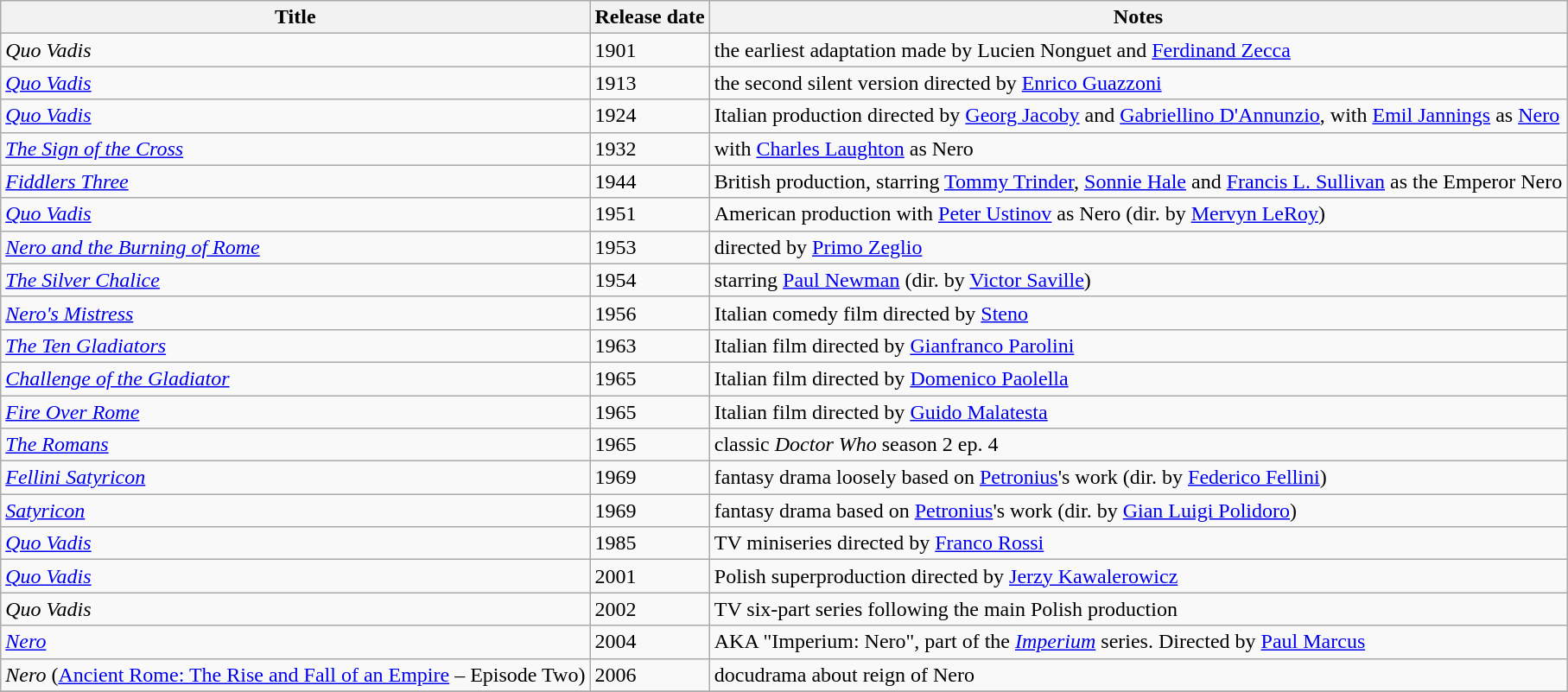<table class="wikitable sortable">
<tr>
<th scope="col">Title</th>
<th scope="col">Release date</th>
<th scope="col" class="unsortable">Notes</th>
</tr>
<tr>
<td><em>Quo Vadis</em></td>
<td>1901</td>
<td>the earliest adaptation made by Lucien Nonguet and <a href='#'>Ferdinand Zecca</a></td>
</tr>
<tr>
<td><em><a href='#'>Quo Vadis</a></em></td>
<td>1913</td>
<td>the second silent version directed by <a href='#'>Enrico Guazzoni</a></td>
</tr>
<tr>
<td><em><a href='#'>Quo Vadis</a></em></td>
<td>1924</td>
<td>Italian production directed by <a href='#'>Georg Jacoby</a> and <a href='#'>Gabriellino D'Annunzio</a>, with <a href='#'>Emil Jannings</a> as <a href='#'>Nero</a></td>
</tr>
<tr>
<td><em><a href='#'>The Sign of the Cross</a></em></td>
<td>1932</td>
<td>with <a href='#'>Charles Laughton</a> as Nero</td>
</tr>
<tr>
<td><em><a href='#'>Fiddlers Three</a></em></td>
<td>1944</td>
<td>British production, starring <a href='#'>Tommy Trinder</a>, <a href='#'>Sonnie Hale</a> and <a href='#'>Francis L. Sullivan</a> as the Emperor Nero</td>
</tr>
<tr>
<td><em><a href='#'>Quo Vadis</a></em></td>
<td>1951</td>
<td>American production with <a href='#'>Peter Ustinov</a> as Nero (dir. by <a href='#'>Mervyn LeRoy</a>)</td>
</tr>
<tr>
<td><em><a href='#'>Nero and the Burning of Rome</a></em></td>
<td>1953</td>
<td>directed by <a href='#'>Primo Zeglio</a></td>
</tr>
<tr>
<td><em><a href='#'>The Silver Chalice</a></em></td>
<td>1954</td>
<td>starring <a href='#'>Paul Newman</a> (dir. by <a href='#'>Victor Saville</a>)</td>
</tr>
<tr>
<td><em><a href='#'>Nero's Mistress</a></em></td>
<td>1956</td>
<td>Italian comedy film directed by <a href='#'>Steno</a></td>
</tr>
<tr>
<td><em><a href='#'>The Ten Gladiators</a></em></td>
<td>1963</td>
<td>Italian film directed by <a href='#'>Gianfranco Parolini</a></td>
</tr>
<tr>
<td><em><a href='#'>Challenge of the Gladiator</a></em></td>
<td>1965</td>
<td>Italian film directed by <a href='#'>Domenico Paolella</a></td>
</tr>
<tr>
<td><em><a href='#'>Fire Over Rome</a></em></td>
<td>1965</td>
<td>Italian film directed by <a href='#'>Guido Malatesta</a></td>
</tr>
<tr>
<td><em><a href='#'>The Romans</a></em></td>
<td>1965</td>
<td>classic <em>Doctor Who</em> season 2 ep. 4</td>
</tr>
<tr>
<td><em><a href='#'>Fellini Satyricon</a></em></td>
<td>1969</td>
<td>fantasy drama loosely based on <a href='#'>Petronius</a>'s work (dir. by <a href='#'>Federico Fellini</a>)</td>
</tr>
<tr>
<td><em><a href='#'>Satyricon</a></em></td>
<td>1969</td>
<td>fantasy drama based on <a href='#'>Petronius</a>'s work (dir. by <a href='#'>Gian Luigi Polidoro</a>)</td>
</tr>
<tr>
<td><em><a href='#'>Quo Vadis</a></em></td>
<td>1985</td>
<td>TV miniseries directed by <a href='#'>Franco Rossi</a></td>
</tr>
<tr>
<td><em><a href='#'>Quo Vadis</a></em></td>
<td>2001</td>
<td>Polish superproduction directed by <a href='#'>Jerzy Kawalerowicz</a></td>
</tr>
<tr>
<td><em>Quo Vadis</em></td>
<td>2002</td>
<td>TV six-part series following the main Polish production</td>
</tr>
<tr>
<td><em><a href='#'>Nero</a></em></td>
<td>2004</td>
<td>AKA "Imperium: Nero", part of the <em><a href='#'>Imperium</a></em> series. Directed by <a href='#'>Paul Marcus</a></td>
</tr>
<tr>
<td><em>Nero</em> (<a href='#'>Ancient Rome: The Rise and Fall of an Empire</a> – Episode Two)</td>
<td>2006</td>
<td>docudrama about reign of Nero</td>
</tr>
<tr>
</tr>
</table>
